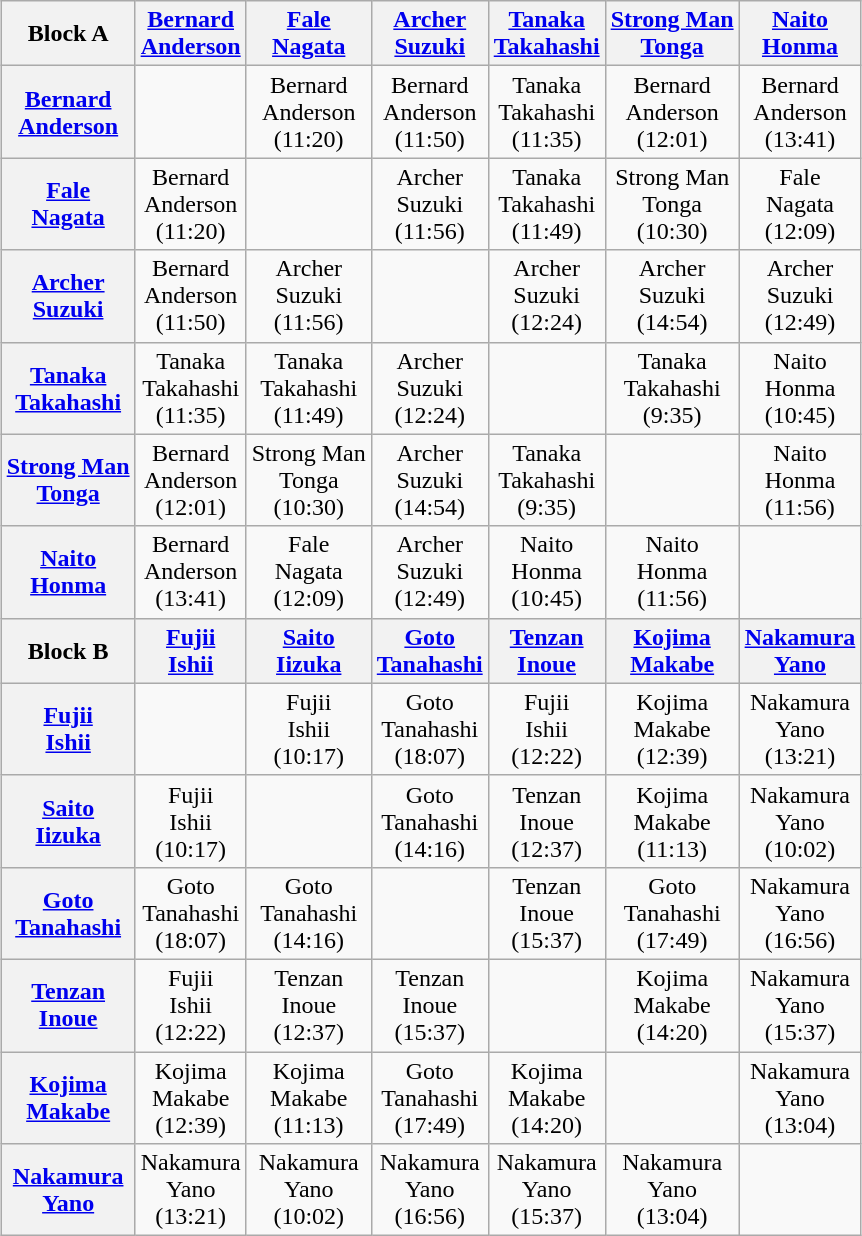<table class="wikitable" style="text-align:center; margin: 1em auto 1em auto">
<tr align="center">
<th>Block A</th>
<th><a href='#'>Bernard</a><br><a href='#'>Anderson</a></th>
<th><a href='#'>Fale</a><br><a href='#'>Nagata</a></th>
<th><a href='#'>Archer</a><br><a href='#'>Suzuki</a></th>
<th><a href='#'>Tanaka</a><br><a href='#'>Takahashi</a></th>
<th><a href='#'>Strong Man</a><br> <a href='#'>Tonga</a></th>
<th><a href='#'>Naito</a><br><a href='#'>Honma</a></th>
</tr>
<tr align="center">
<th><a href='#'>Bernard</a><br><a href='#'>Anderson</a></th>
<td></td>
<td>Bernard<br>Anderson<br>(11:20)</td>
<td>Bernard<br>Anderson<br>(11:50)</td>
<td>Tanaka<br>Takahashi<br>(11:35)</td>
<td>Bernard<br>Anderson<br>(12:01)</td>
<td>Bernard<br>Anderson<br>(13:41)</td>
</tr>
<tr align="center">
<th><a href='#'>Fale</a><br><a href='#'>Nagata</a></th>
<td>Bernard<br>Anderson<br>(11:20)</td>
<td></td>
<td>Archer<br>Suzuki<br>(11:56)</td>
<td>Tanaka<br>Takahashi<br>(11:49)</td>
<td>Strong Man<br>Tonga<br>(10:30)</td>
<td>Fale<br>Nagata<br>(12:09)</td>
</tr>
<tr align="center">
<th><a href='#'>Archer</a><br><a href='#'>Suzuki</a></th>
<td>Bernard<br>Anderson<br>(11:50)</td>
<td>Archer<br>Suzuki<br>(11:56)</td>
<td></td>
<td>Archer<br>Suzuki<br>(12:24)</td>
<td>Archer<br>Suzuki<br>(14:54)</td>
<td>Archer<br>Suzuki<br>(12:49)</td>
</tr>
<tr align="center">
<th><a href='#'>Tanaka</a><br><a href='#'>Takahashi</a></th>
<td>Tanaka<br>Takahashi<br>(11:35)</td>
<td>Tanaka<br>Takahashi<br>(11:49)</td>
<td>Archer<br>Suzuki<br>(12:24)</td>
<td></td>
<td>Tanaka<br>Takahashi<br>(9:35)</td>
<td>Naito<br>Honma<br>(10:45)</td>
</tr>
<tr align="center">
<th><a href='#'>Strong Man</a><br><a href='#'>Tonga</a></th>
<td>Bernard<br>Anderson<br>(12:01)</td>
<td>Strong Man<br>Tonga<br>(10:30)</td>
<td>Archer<br>Suzuki<br>(14:54)</td>
<td>Tanaka<br>Takahashi<br>(9:35)</td>
<td></td>
<td>Naito<br>Honma<br>(11:56)</td>
</tr>
<tr align="center">
<th><a href='#'>Naito</a><br><a href='#'>Honma</a></th>
<td>Bernard<br>Anderson<br>(13:41)</td>
<td>Fale<br>Nagata<br>(12:09)</td>
<td>Archer<br>Suzuki<br>(12:49)</td>
<td>Naito<br>Honma<br>(10:45)</td>
<td>Naito<br>Honma<br>(11:56)</td>
<td></td>
</tr>
<tr align="center">
<th>Block B</th>
<th><a href='#'>Fujii</a><br><a href='#'>Ishii</a></th>
<th><a href='#'>Saito</a><br><a href='#'>Iizuka</a></th>
<th><a href='#'>Goto</a><br><a href='#'>Tanahashi</a></th>
<th><a href='#'>Tenzan</a><br><a href='#'>Inoue</a></th>
<th><a href='#'>Kojima</a><br><a href='#'>Makabe</a></th>
<th><a href='#'>Nakamura</a><br><a href='#'>Yano</a></th>
</tr>
<tr align="center">
<th><a href='#'>Fujii</a><br><a href='#'>Ishii</a></th>
<td></td>
<td>Fujii<br>Ishii<br>(10:17)</td>
<td>Goto<br>Tanahashi<br>(18:07)</td>
<td>Fujii<br>Ishii<br>(12:22)</td>
<td>Kojima<br>Makabe<br>(12:39)</td>
<td>Nakamura<br>Yano<br>(13:21)</td>
</tr>
<tr align="center">
<th><a href='#'>Saito</a><br><a href='#'>Iizuka</a></th>
<td>Fujii<br>Ishii<br>(10:17)</td>
<td></td>
<td>Goto<br>Tanahashi<br>(14:16)</td>
<td>Tenzan<br>Inoue<br>(12:37)</td>
<td>Kojima<br>Makabe<br>(11:13)</td>
<td>Nakamura<br>Yano<br>(10:02)</td>
</tr>
<tr align="center">
<th><a href='#'>Goto</a><br><a href='#'>Tanahashi</a></th>
<td>Goto<br>Tanahashi<br>(18:07)</td>
<td>Goto<br>Tanahashi<br>(14:16)</td>
<td></td>
<td>Tenzan<br>Inoue<br>(15:37)</td>
<td>Goto<br>Tanahashi<br>(17:49)</td>
<td>Nakamura<br>Yano<br>(16:56)</td>
</tr>
<tr align="center">
<th><a href='#'>Tenzan</a><br><a href='#'>Inoue</a></th>
<td>Fujii<br>Ishii<br>(12:22)</td>
<td>Tenzan<br>Inoue<br>(12:37)</td>
<td>Tenzan<br>Inoue<br>(15:37)</td>
<td></td>
<td>Kojima<br>Makabe<br>(14:20)</td>
<td>Nakamura<br>Yano<br>(15:37)</td>
</tr>
<tr align="center">
<th><a href='#'>Kojima</a><br><a href='#'>Makabe</a></th>
<td>Kojima<br>Makabe<br>(12:39)</td>
<td>Kojima<br>Makabe<br>(11:13)</td>
<td>Goto<br>Tanahashi<br>(17:49)</td>
<td>Kojima<br>Makabe<br>(14:20)</td>
<td></td>
<td>Nakamura<br>Yano<br>(13:04)</td>
</tr>
<tr align="center">
<th><a href='#'>Nakamura</a><br><a href='#'>Yano</a></th>
<td>Nakamura<br>Yano<br>(13:21)</td>
<td>Nakamura<br>Yano<br>(10:02)</td>
<td>Nakamura<br>Yano<br>(16:56)</td>
<td>Nakamura<br>Yano<br>(15:37)</td>
<td>Nakamura<br>Yano<br>(13:04)</td>
<td></td>
</tr>
</table>
